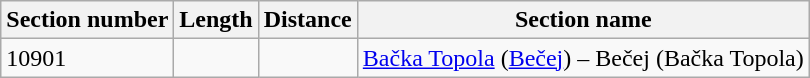<table class="wikitable">
<tr>
<th>Section number</th>
<th>Length</th>
<th>Distance</th>
<th>Section name</th>
</tr>
<tr>
<td>10901</td>
<td></td>
<td></td>
<td><a href='#'>Bačka Topola</a> (<a href='#'>Bečej</a>) – Bečej (Bačka Topola)</td>
</tr>
</table>
